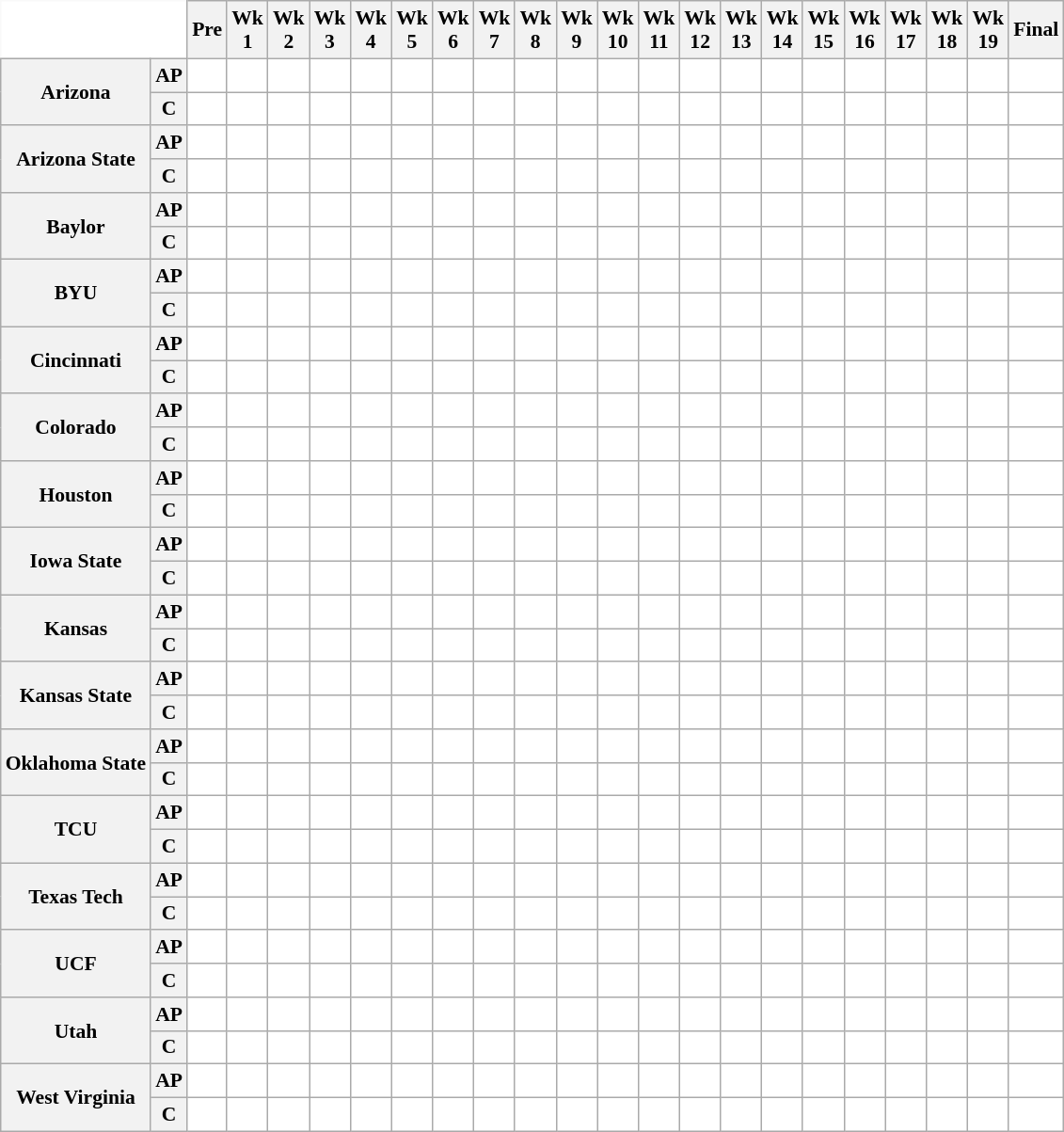<table class="wikitable" style="white-space:nowrap;font-size:90%;">
<tr>
<th colspan="2" style="background:white; border-top-style:hidden; border-left-style:hidden;"> </th>
<th>Pre</th>
<th>Wk<br>1</th>
<th>Wk<br>2</th>
<th>Wk<br>3</th>
<th>Wk<br>4</th>
<th>Wk<br>5</th>
<th>Wk<br>6</th>
<th>Wk<br>7</th>
<th>Wk<br>8</th>
<th>Wk<br>9</th>
<th>Wk<br>10</th>
<th>Wk<br>11</th>
<th>Wk<br>12</th>
<th>Wk<br>13</th>
<th>Wk<br>14</th>
<th>Wk<br>15</th>
<th>Wk<br>16</th>
<th>Wk<br>17</th>
<th>Wk<br>18</th>
<th>Wk<br>19</th>
<th>Final</th>
</tr>
<tr style="text-align:center;">
<th rowspan="2">Arizona</th>
<th>AP</th>
<td style="background:#FFF;"></td>
<td style="background:#FFF;"></td>
<td style="background:#FFF;"></td>
<td style="background:#FFF;"></td>
<td style="background:#FFF;"></td>
<td style="background:#FFF;"></td>
<td style="background:#FFF;"></td>
<td style="background:#FFF;"></td>
<td style="background:#FFF;"></td>
<td style="background:#FFF;"></td>
<td style="background:#FFF;"></td>
<td style="background:#FFF;"></td>
<td style="background:#FFF;"></td>
<td style="background:#FFF;"></td>
<td style="background:#FFF;"></td>
<td style="background:#FFF;"></td>
<td style="background:#FFF;"></td>
<td style="background:#FFF;"></td>
<td style="background:#FFF;"></td>
<td style="background:#FFF;"></td>
<td style="background:#FFF;"></td>
</tr>
<tr style="text-align:center;">
<th>C</th>
<td style="background:#FFF;"></td>
<td style="background:#FFF;"></td>
<td style="background:#FFF;"></td>
<td style="background:#FFF;"></td>
<td style="background:#FFF;"></td>
<td style="background:#FFF;"></td>
<td style="background:#FFF;"></td>
<td style="background:#FFF;"></td>
<td style="background:#FFF;"></td>
<td style="background:#FFF;"></td>
<td style="background:#FFF;"></td>
<td style="background:#FFF;"></td>
<td style="background:#FFF;"></td>
<td style="background:#FFF;"></td>
<td style="background:#FFF;"></td>
<td style="background:#FFF;"></td>
<td style="background:#FFF;"></td>
<td style="background:#FFF;"></td>
<td style="background:#FFF;"></td>
<td style="background:#FFF;"></td>
<td style="background:#FFF;"></td>
</tr>
<tr style="text-align:center;">
<th rowspan="2">Arizona State</th>
<th>AP</th>
<td style="background:#FFF;"></td>
<td style="background:#FFF;"></td>
<td style="background:#FFF;"></td>
<td style="background:#FFF;"></td>
<td style="background:#FFF;"></td>
<td style="background:#FFF;"></td>
<td style="background:#FFF;"></td>
<td style="background:#FFF;"></td>
<td style="background:#FFF;"></td>
<td style="background:#FFF;"></td>
<td style="background:#FFF;"></td>
<td style="background:#FFF;"></td>
<td style="background:#FFF;"></td>
<td style="background:#FFF;"></td>
<td style="background:#FFF;"></td>
<td style="background:#FFF;"></td>
<td style="background:#FFF;"></td>
<td style="background:#FFF;"></td>
<td style="background:#FFF;"></td>
<td style="background:#FFF;"></td>
<td style="background:#FFF;"></td>
</tr>
<tr style="text-align:center;">
<th>C</th>
<td style="background:#FFF;"></td>
<td style="background:#FFF;"></td>
<td style="background:#FFF;"></td>
<td style="background:#FFF;"></td>
<td style="background:#FFF;"></td>
<td style="background:#FFF;"></td>
<td style="background:#FFF;"></td>
<td style="background:#FFF;"></td>
<td style="background:#FFF;"></td>
<td style="background:#FFF;"></td>
<td style="background:#FFF;"></td>
<td style="background:#FFF;"></td>
<td style="background:#FFF;"></td>
<td style="background:#FFF;"></td>
<td style="background:#FFF;"></td>
<td style="background:#FFF;"></td>
<td style="background:#FFF;"></td>
<td style="background:#FFF;"></td>
<td style="background:#FFF;"></td>
<td style="background:#FFF;"></td>
<td style="background:#FFF;"></td>
</tr>
<tr style="text-align:center;">
<th rowspan="2">Baylor</th>
<th>AP</th>
<td style="background:#FFF;"></td>
<td style="background:#FFF;"></td>
<td style="background:#FFF;"></td>
<td style="background:#FFF;"></td>
<td style="background:#FFF;"></td>
<td style="background:#FFF;"></td>
<td style="background:#FFF;"></td>
<td style="background:#FFF;"></td>
<td style="background:#FFF;"></td>
<td style="background:#FFF;"></td>
<td style="background:#FFF;"></td>
<td style="background:#FFF;"></td>
<td style="background:#FFF;"></td>
<td style="background:#FFF;"></td>
<td style="background:#FFF;"></td>
<td style="background:#FFF;"></td>
<td style="background:#FFF;"></td>
<td style="background:#FFF;"></td>
<td style="background:#FFF;"></td>
<td style="background:#FFF;"></td>
<td style="background:#FFF;"></td>
</tr>
<tr style="text-align:center;">
<th>C</th>
<td style="background:#FFF;"></td>
<td style="background:#FFF;"></td>
<td style="background:#FFF;"></td>
<td style="background:#FFF;"></td>
<td style="background:#FFF;"></td>
<td style="background:#FFF;"></td>
<td style="background:#FFF;"></td>
<td style="background:#FFF;"></td>
<td style="background:#FFF;"></td>
<td style="background:#FFF;"></td>
<td style="background:#FFF;"></td>
<td style="background:#FFF;"></td>
<td style="background:#FFF;"></td>
<td style="background:#FFF;"></td>
<td style="background:#FFF;"></td>
<td style="background:#FFF;"></td>
<td style="background:#FFF;"></td>
<td style="background:#FFF;"></td>
<td style="background:#FFF;"></td>
<td style="background:#FFF;"></td>
<td style="background:#FFF;"></td>
</tr>
<tr style="text-align:center;">
<th rowspan="2">BYU</th>
<th>AP</th>
<td style="background:#FFF;"></td>
<td style="background:#FFF;"></td>
<td style="background:#FFF;"></td>
<td style="background:#FFF;"></td>
<td style="background:#FFF;"></td>
<td style="background:#FFF;"></td>
<td style="background:#FFF;"></td>
<td style="background:#FFF;"></td>
<td style="background:#FFF;"></td>
<td style="background:#FFF;"></td>
<td style="background:#FFF;"></td>
<td style="background:#FFF;"></td>
<td style="background:#FFF;"></td>
<td style="background:#FFF;"></td>
<td style="background:#FFF;"></td>
<td style="background:#FFF;"></td>
<td style="background:#FFF;"></td>
<td style="background:#FFF;"></td>
<td style="background:#FFF;"></td>
<td style="background:#FFF;"></td>
<td style="background:#FFF;"></td>
</tr>
<tr style="text-align:center;">
<th>C</th>
<td style="background:#FFF;"></td>
<td style="background:#FFF;"></td>
<td style="background:#FFF;"></td>
<td style="background:#FFF;"></td>
<td style="background:#FFF;"></td>
<td style="background:#FFF;"></td>
<td style="background:#FFF;"></td>
<td style="background:#FFF;"></td>
<td style="background:#FFF;"></td>
<td style="background:#FFF;"></td>
<td style="background:#FFF;"></td>
<td style="background:#FFF;"></td>
<td style="background:#FFF;"></td>
<td style="background:#FFF;"></td>
<td style="background:#FFF;"></td>
<td style="background:#FFF;"></td>
<td style="background:#FFF;"></td>
<td style="background:#FFF;"></td>
<td style="background:#FFF;"></td>
<td style="background:#FFF;"></td>
<td style="background:#FFF;"></td>
</tr>
<tr style="text-align:center;">
<th rowspan="2">Cincinnati</th>
<th>AP</th>
<td style="background:#FFF;"></td>
<td style="background:#FFF;"></td>
<td style="background:#FFF;"></td>
<td style="background:#FFF;"></td>
<td style="background:#FFF;"></td>
<td style="background:#FFF;"></td>
<td style="background:#FFF;"></td>
<td style="background:#FFF;"></td>
<td style="background:#FFF;"></td>
<td style="background:#FFF;"></td>
<td style="background:#FFF;"></td>
<td style="background:#FFF;"></td>
<td style="background:#FFF;"></td>
<td style="background:#FFF;"></td>
<td style="background:#FFF;"></td>
<td style="background:#FFF;"></td>
<td style="background:#FFF;"></td>
<td style="background:#FFF;"></td>
<td style="background:#FFF;"></td>
<td style="background:#FFF;"></td>
<td style="background:#FFF;"></td>
</tr>
<tr style="text-align:center;">
<th>C</th>
<td style="background:#FFF;"></td>
<td style="background:#FFF;"></td>
<td style="background:#FFF;"></td>
<td style="background:#FFF;"></td>
<td style="background:#FFF;"></td>
<td style="background:#FFF;"></td>
<td style="background:#FFF;"></td>
<td style="background:#FFF;"></td>
<td style="background:#FFF;"></td>
<td style="background:#FFF;"></td>
<td style="background:#FFF;"></td>
<td style="background:#FFF;"></td>
<td style="background:#FFF;"></td>
<td style="background:#FFF;"></td>
<td style="background:#FFF;"></td>
<td style="background:#FFF;"></td>
<td style="background:#FFF;"></td>
<td style="background:#FFF;"></td>
<td style="background:#FFF;"></td>
<td style="background:#FFF;"></td>
<td style="background:#FFF;"></td>
</tr>
<tr style="text-align:center;">
<th rowspan="2">Colorado</th>
<th>AP</th>
<td style="background:#FFF;"></td>
<td style="background:#FFF;"></td>
<td style="background:#FFF;"></td>
<td style="background:#FFF;"></td>
<td style="background:#FFF;"></td>
<td style="background:#FFF;"></td>
<td style="background:#FFF;"></td>
<td style="background:#FFF;"></td>
<td style="background:#FFF;"></td>
<td style="background:#FFF;"></td>
<td style="background:#FFF;"></td>
<td style="background:#FFF;"></td>
<td style="background:#FFF;"></td>
<td style="background:#FFF;"></td>
<td style="background:#FFF;"></td>
<td style="background:#FFF;"></td>
<td style="background:#FFF;"></td>
<td style="background:#FFF;"></td>
<td style="background:#FFF;"></td>
<td style="background:#FFF;"></td>
<td style="background:#FFF;"></td>
</tr>
<tr style="text-align:center;">
<th>C</th>
<td style="background:#FFF;"></td>
<td style="background:#FFF;"></td>
<td style="background:#FFF;"></td>
<td style="background:#FFF;"></td>
<td style="background:#FFF;"></td>
<td style="background:#FFF;"></td>
<td style="background:#FFF;"></td>
<td style="background:#FFF;"></td>
<td style="background:#FFF;"></td>
<td style="background:#FFF;"></td>
<td style="background:#FFF;"></td>
<td style="background:#FFF;"></td>
<td style="background:#FFF;"></td>
<td style="background:#FFF;"></td>
<td style="background:#FFF;"></td>
<td style="background:#FFF;"></td>
<td style="background:#FFF;"></td>
<td style="background:#FFF;"></td>
<td style="background:#FFF;"></td>
<td style="background:#FFF;"></td>
<td style="background:#FFF;"></td>
</tr>
<tr style="text-align:center;">
<th rowspan="2">Houston</th>
<th>AP</th>
<td style="background:#FFF;"></td>
<td style="background:#FFF;"></td>
<td style="background:#FFF;"></td>
<td style="background:#FFF;"></td>
<td style="background:#FFF;"></td>
<td style="background:#FFF;"></td>
<td style="background:#FFF;"></td>
<td style="background:#FFF;"></td>
<td style="background:#FFF;"></td>
<td style="background:#FFF;"></td>
<td style="background:#FFF;"></td>
<td style="background:#FFF;"></td>
<td style="background:#FFF;"></td>
<td style="background:#FFF;"></td>
<td style="background:#FFF;"></td>
<td style="background:#FFF;"></td>
<td style="background:#FFF;"></td>
<td style="background:#FFF;"></td>
<td style="background:#FFF;"></td>
<td style="background:#FFF;"></td>
<td style="background:#FFF;"></td>
</tr>
<tr style="text-align:center;">
<th>C</th>
<td style="background:#FFF;"></td>
<td style="background:#FFF;"></td>
<td style="background:#FFF;"></td>
<td style="background:#FFF;"></td>
<td style="background:#FFF;"></td>
<td style="background:#FFF;"></td>
<td style="background:#FFF;"></td>
<td style="background:#FFF;"></td>
<td style="background:#FFF;"></td>
<td style="background:#FFF;"></td>
<td style="background:#FFF;"></td>
<td style="background:#FFF;"></td>
<td style="background:#FFF;"></td>
<td style="background:#FFF;"></td>
<td style="background:#FFF;"></td>
<td style="background:#FFF;"></td>
<td style="background:#FFF;"></td>
<td style="background:#FFF;"></td>
<td style="background:#FFF;"></td>
<td style="background:#FFF;"></td>
<td style="background:#FFF;"></td>
</tr>
<tr style="text-align:center;">
<th rowspan="2">Iowa State</th>
<th>AP</th>
<td style="background:#FFF;"></td>
<td style="background:#FFF;"></td>
<td style="background:#FFF;"></td>
<td style="background:#FFF;"></td>
<td style="background:#FFF;"></td>
<td style="background:#FFF;"></td>
<td style="background:#FFF;"></td>
<td style="background:#FFF;"></td>
<td style="background:#FFF;"></td>
<td style="background:#FFF;"></td>
<td style="background:#FFF;"></td>
<td style="background:#FFF;"></td>
<td style="background:#FFF;"></td>
<td style="background:#FFF;"></td>
<td style="background:#FFF;"></td>
<td style="background:#FFF;"></td>
<td style="background:#FFF;"></td>
<td style="background:#FFF;"></td>
<td style="background:#FFF;"></td>
<td style="background:#FFF;"></td>
<td style="background:#FFF;"></td>
</tr>
<tr style="text-align:center;">
<th>C</th>
<td style="background:#FFF;"></td>
<td style="background:#FFF;"></td>
<td style="background:#FFF;"></td>
<td style="background:#FFF;"></td>
<td style="background:#FFF;"></td>
<td style="background:#FFF;"></td>
<td style="background:#FFF;"></td>
<td style="background:#FFF;"></td>
<td style="background:#FFF;"></td>
<td style="background:#FFF;"></td>
<td style="background:#FFF;"></td>
<td style="background:#FFF;"></td>
<td style="background:#FFF;"></td>
<td style="background:#FFF;"></td>
<td style="background:#FFF;"></td>
<td style="background:#FFF;"></td>
<td style="background:#FFF;"></td>
<td style="background:#FFF;"></td>
<td style="background:#FFF;"></td>
<td style="background:#FFF;"></td>
<td style="background:#FFF;"></td>
</tr>
<tr style="text-align:center;">
<th rowspan="2">Kansas</th>
<th>AP</th>
<td style="background:#FFF;"></td>
<td style="background:#FFF;"></td>
<td style="background:#FFF;"></td>
<td style="background:#FFF;"></td>
<td style="background:#FFF;"></td>
<td style="background:#FFF;"></td>
<td style="background:#FFF;"></td>
<td style="background:#FFF;"></td>
<td style="background:#FFF;"></td>
<td style="background:#FFF;"></td>
<td style="background:#FFF;"></td>
<td style="background:#FFF;"></td>
<td style="background:#FFF;"></td>
<td style="background:#FFF;"></td>
<td style="background:#FFF;"></td>
<td style="background:#FFF;"></td>
<td style="background:#FFF;"></td>
<td style="background:#FFF;"></td>
<td style="background:#FFF;"></td>
<td style="background:#FFF;"></td>
<td style="background:#FFF;"></td>
</tr>
<tr style="text-align:center;">
<th>C</th>
<td style="background:#FFF;"></td>
<td style="background:#FFF;"></td>
<td style="background:#FFF;"></td>
<td style="background:#FFF;"></td>
<td style="background:#FFF;"></td>
<td style="background:#FFF;"></td>
<td style="background:#FFF;"></td>
<td style="background:#FFF;"></td>
<td style="background:#FFF;"></td>
<td style="background:#FFF;"></td>
<td style="background:#FFF;"></td>
<td style="background:#FFF;"></td>
<td style="background:#FFF;"></td>
<td style="background:#FFF;"></td>
<td style="background:#FFF;"></td>
<td style="background:#FFF;"></td>
<td style="background:#FFF;"></td>
<td style="background:#FFF;"></td>
<td style="background:#FFF;"></td>
<td style="background:#FFF;"></td>
<td style="background:#FFF;"></td>
</tr>
<tr style="text-align:center;">
<th rowspan="2">Kansas State</th>
<th>AP</th>
<td style="background:#FFF;"></td>
<td style="background:#FFF;"></td>
<td style="background:#FFF;"></td>
<td style="background:#FFF;"></td>
<td style="background:#FFF;"></td>
<td style="background:#FFF;"></td>
<td style="background:#FFF;"></td>
<td style="background:#FFF;"></td>
<td style="background:#FFF;"></td>
<td style="background:#FFF;"></td>
<td style="background:#FFF;"></td>
<td style="background:#FFF;"></td>
<td style="background:#FFF;"></td>
<td style="background:#FFF;"></td>
<td style="background:#FFF;"></td>
<td style="background:#FFF;"></td>
<td style="background:#FFF;"></td>
<td style="background:#FFF;"></td>
<td style="background:#FFF;"></td>
<td style="background:#FFF;"></td>
<td style="background:#FFF;"></td>
</tr>
<tr style="text-align:center;">
<th>C</th>
<td style="background:#FFF;"></td>
<td style="background:#FFF;"></td>
<td style="background:#FFF;"></td>
<td style="background:#FFF;"></td>
<td style="background:#FFF;"></td>
<td style="background:#FFF;"></td>
<td style="background:#FFF;"></td>
<td style="background:#FFF;"></td>
<td style="background:#FFF;"></td>
<td style="background:#FFF;"></td>
<td style="background:#FFF;"></td>
<td style="background:#FFF;"></td>
<td style="background:#FFF;"></td>
<td style="background:#FFF;"></td>
<td style="background:#FFF;"></td>
<td style="background:#FFF;"></td>
<td style="background:#FFF;"></td>
<td style="background:#FFF;"></td>
<td style="background:#FFF;"></td>
<td style="background:#FFF;"></td>
<td style="background:#FFF;"></td>
</tr>
<tr style="text-align:center;">
<th rowspan="2">Oklahoma State</th>
<th>AP</th>
<td style="background:#FFF;"></td>
<td style="background:#FFF;"></td>
<td style="background:#FFF;"></td>
<td style="background:#FFF;"></td>
<td style="background:#FFF;"></td>
<td style="background:#FFF;"></td>
<td style="background:#FFF;"></td>
<td style="background:#FFF;"></td>
<td style="background:#FFF;"></td>
<td style="background:#FFF;"></td>
<td style="background:#FFF;"></td>
<td style="background:#FFF;"></td>
<td style="background:#FFF;"></td>
<td style="background:#FFF;"></td>
<td style="background:#FFF;"></td>
<td style="background:#FFF;"></td>
<td style="background:#FFF;"></td>
<td style="background:#FFF;"></td>
<td style="background:#FFF;"></td>
<td style="background:#FFF;"></td>
<td style="background:#FFF;"></td>
</tr>
<tr style="text-align:center;">
<th>C</th>
<td style="background:#FFF;"></td>
<td style="background:#FFF;"></td>
<td style="background:#FFF;"></td>
<td style="background:#FFF;"></td>
<td style="background:#FFF;"></td>
<td style="background:#FFF;"></td>
<td style="background:#FFF;"></td>
<td style="background:#FFF;"></td>
<td style="background:#FFF;"></td>
<td style="background:#FFF;"></td>
<td style="background:#FFF;"></td>
<td style="background:#FFF;"></td>
<td style="background:#FFF;"></td>
<td style="background:#FFF;"></td>
<td style="background:#FFF;"></td>
<td style="background:#FFF;"></td>
<td style="background:#FFF;"></td>
<td style="background:#FFF;"></td>
<td style="background:#FFF;"></td>
<td style="background:#FFF;"></td>
<td style="background:#FFF;"></td>
</tr>
<tr style="text-align:center;">
<th rowspan="2">TCU</th>
<th>AP</th>
<td style="background:#FFF;"></td>
<td style="background:#FFF;"></td>
<td style="background:#FFF;"></td>
<td style="background:#FFF;"></td>
<td style="background:#FFF;"></td>
<td style="background:#FFF;"></td>
<td style="background:#FFF;"></td>
<td style="background:#FFF;"></td>
<td style="background:#FFF;"></td>
<td style="background:#FFF;"></td>
<td style="background:#FFF;"></td>
<td style="background:#FFF;"></td>
<td style="background:#FFF;"></td>
<td style="background:#FFF;"></td>
<td style="background:#FFF;"></td>
<td style="background:#FFF;"></td>
<td style="background:#FFF;"></td>
<td style="background:#FFF;"></td>
<td style="background:#FFF;"></td>
<td style="background:#FFF;"></td>
<td style="background:#FFF;"></td>
</tr>
<tr style="text-align:center;">
<th>C</th>
<td style="background:#FFF;"></td>
<td style="background:#FFF;"></td>
<td style="background:#FFF;"></td>
<td style="background:#FFF;"></td>
<td style="background:#FFF;"></td>
<td style="background:#FFF;"></td>
<td style="background:#FFF;"></td>
<td style="background:#FFF;"></td>
<td style="background:#FFF;"></td>
<td style="background:#FFF;"></td>
<td style="background:#FFF;"></td>
<td style="background:#FFF;"></td>
<td style="background:#FFF;"></td>
<td style="background:#FFF;"></td>
<td style="background:#FFF;"></td>
<td style="background:#FFF;"></td>
<td style="background:#FFF;"></td>
<td style="background:#FFF;"></td>
<td style="background:#FFF;"></td>
<td style="background:#FFF;"></td>
<td style="background:#FFF;"></td>
</tr>
<tr style="text-align:center;">
<th rowspan="2">Texas Tech</th>
<th>AP</th>
<td style="background:#FFF;"></td>
<td style="background:#FFF;"></td>
<td style="background:#FFF;"></td>
<td style="background:#FFF;"></td>
<td style="background:#FFF;"></td>
<td style="background:#FFF;"></td>
<td style="background:#FFF;"></td>
<td style="background:#FFF;"></td>
<td style="background:#FFF;"></td>
<td style="background:#FFF;"></td>
<td style="background:#FFF;"></td>
<td style="background:#FFF;"></td>
<td style="background:#FFF;"></td>
<td style="background:#FFF;"></td>
<td style="background:#FFF;"></td>
<td style="background:#FFF;"></td>
<td style="background:#FFF;"></td>
<td style="background:#FFF;"></td>
<td style="background:#FFF;"></td>
<td style="background:#FFF;"></td>
<td style="background:#FFF;"></td>
</tr>
<tr style="text-align:center;">
<th>C</th>
<td style="background:#FFF;"></td>
<td style="background:#FFF;"></td>
<td style="background:#FFF;"></td>
<td style="background:#FFF;"></td>
<td style="background:#FFF;"></td>
<td style="background:#FFF;"></td>
<td style="background:#FFF;"></td>
<td style="background:#FFF;"></td>
<td style="background:#FFF;"></td>
<td style="background:#FFF;"></td>
<td style="background:#FFF;"></td>
<td style="background:#FFF;"></td>
<td style="background:#FFF;"></td>
<td style="background:#FFF;"></td>
<td style="background:#FFF;"></td>
<td style="background:#FFF;"></td>
<td style="background:#FFF;"></td>
<td style="background:#FFF;"></td>
<td style="background:#FFF;"></td>
<td style="background:#FFF;"></td>
<td style="background:#FFF;"></td>
</tr>
<tr style="text-align:center;">
<th rowspan="2">UCF</th>
<th>AP</th>
<td style="background:#FFF;"></td>
<td style="background:#FFF;"></td>
<td style="background:#FFF;"></td>
<td style="background:#FFF;"></td>
<td style="background:#FFF;"></td>
<td style="background:#FFF;"></td>
<td style="background:#FFF;"></td>
<td style="background:#FFF;"></td>
<td style="background:#FFF;"></td>
<td style="background:#FFF;"></td>
<td style="background:#FFF;"></td>
<td style="background:#FFF;"></td>
<td style="background:#FFF;"></td>
<td style="background:#FFF;"></td>
<td style="background:#FFF;"></td>
<td style="background:#FFF;"></td>
<td style="background:#FFF;"></td>
<td style="background:#FFF;"></td>
<td style="background:#FFF;"></td>
<td style="background:#FFF;"></td>
<td style="background:#FFF;"></td>
</tr>
<tr style="text-align:center;">
<th>C</th>
<td style="background:#FFF;"></td>
<td style="background:#FFF;"></td>
<td style="background:#FFF;"></td>
<td style="background:#FFF;"></td>
<td style="background:#FFF;"></td>
<td style="background:#FFF;"></td>
<td style="background:#FFF;"></td>
<td style="background:#FFF;"></td>
<td style="background:#FFF;"></td>
<td style="background:#FFF;"></td>
<td style="background:#FFF;"></td>
<td style="background:#FFF;"></td>
<td style="background:#FFF;"></td>
<td style="background:#FFF;"></td>
<td style="background:#FFF;"></td>
<td style="background:#FFF;"></td>
<td style="background:#FFF;"></td>
<td style="background:#FFF;"></td>
<td style="background:#FFF;"></td>
<td style="background:#FFF;"></td>
<td style="background:#FFF;"></td>
</tr>
<tr style="text-align:center;">
<th rowspan="2">Utah</th>
<th>AP</th>
<td style="background:#FFF;"></td>
<td style="background:#FFF;"></td>
<td style="background:#FFF;"></td>
<td style="background:#FFF;"></td>
<td style="background:#FFF;"></td>
<td style="background:#FFF;"></td>
<td style="background:#FFF;"></td>
<td style="background:#FFF;"></td>
<td style="background:#FFF;"></td>
<td style="background:#FFF;"></td>
<td style="background:#FFF;"></td>
<td style="background:#FFF;"></td>
<td style="background:#FFF;"></td>
<td style="background:#FFF;"></td>
<td style="background:#FFF;"></td>
<td style="background:#FFF;"></td>
<td style="background:#FFF;"></td>
<td style="background:#FFF;"></td>
<td style="background:#FFF;"></td>
<td style="background:#FFF;"></td>
<td style="background:#FFF;"></td>
</tr>
<tr style="text-align:center;">
<th>C</th>
<td style="background:#FFF;"></td>
<td style="background:#FFF;"></td>
<td style="background:#FFF;"></td>
<td style="background:#FFF;"></td>
<td style="background:#FFF;"></td>
<td style="background:#FFF;"></td>
<td style="background:#FFF;"></td>
<td style="background:#FFF;"></td>
<td style="background:#FFF;"></td>
<td style="background:#FFF;"></td>
<td style="background:#FFF;"></td>
<td style="background:#FFF;"></td>
<td style="background:#FFF;"></td>
<td style="background:#FFF;"></td>
<td style="background:#FFF;"></td>
<td style="background:#FFF;"></td>
<td style="background:#FFF;"></td>
<td style="background:#FFF;"></td>
<td style="background:#FFF;"></td>
<td style="background:#FFF;"></td>
<td style="background:#FFF;"></td>
</tr>
<tr style="text-align:center;">
<th rowspan="2">West Virginia</th>
<th>AP</th>
<td style="background:#FFF;"></td>
<td style="background:#FFF;"></td>
<td style="background:#FFF;"></td>
<td style="background:#FFF;"></td>
<td style="background:#FFF;"></td>
<td style="background:#FFF;"></td>
<td style="background:#FFF;"></td>
<td style="background:#FFF;"></td>
<td style="background:#FFF;"></td>
<td style="background:#FFF;"></td>
<td style="background:#FFF;"></td>
<td style="background:#FFF;"></td>
<td style="background:#FFF;"></td>
<td style="background:#FFF;"></td>
<td style="background:#FFF;"></td>
<td style="background:#FFF;"></td>
<td style="background:#FFF;"></td>
<td style="background:#FFF;"></td>
<td style="background:#FFF;"></td>
<td style="background:#FFF;"></td>
<td style="background:#FFF;"></td>
</tr>
<tr style="text-align:center;">
<th>C</th>
<td style="background:#FFF;"></td>
<td style="background:#FFF;"></td>
<td style="background:#FFF;"></td>
<td style="background:#FFF;"></td>
<td style="background:#FFF;"></td>
<td style="background:#FFF;"></td>
<td style="background:#FFF;"></td>
<td style="background:#FFF;"></td>
<td style="background:#FFF;"></td>
<td style="background:#FFF;"></td>
<td style="background:#FFF;"></td>
<td style="background:#FFF;"></td>
<td style="background:#FFF;"></td>
<td style="background:#FFF;"></td>
<td style="background:#FFF;"></td>
<td style="background:#FFF;"></td>
<td style="background:#FFF;"></td>
<td style="background:#FFF;"></td>
<td style="background:#FFF;"></td>
<td style="background:#FFF;"></td>
<td style="background:#FFF;"></td>
</tr>
</table>
